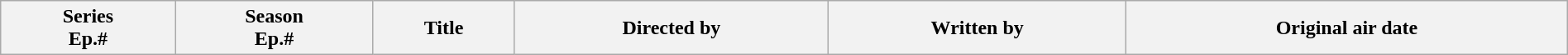<table class="wikitable plainrowheaders" style="width:100%; margin:auto;">
<tr>
<th>Series<br>Ep.#</th>
<th>Season<br>Ep.#</th>
<th>Title</th>
<th>Directed by</th>
<th>Written by</th>
<th>Original air date<br>












</th>
</tr>
</table>
